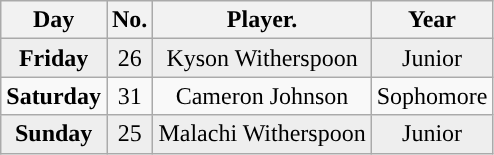<table class="wikitable non-sortable">
<tr>
<th style="text-align:center; ">Day</th>
<th style="text-align:center; ">No.</th>
<th style="text-align:center; ">Player.</th>
<th style="text-align:center; ">Year</th>
</tr>
<tr style="background:#eeeeee;text-align:center;">
<td><strong>Friday</strong></td>
<td>26</td>
<td>Kyson Witherspoon</td>
<td>Junior</td>
</tr>
<tr style="text-align:center;">
<td><strong>Saturday</strong></td>
<td>31</td>
<td>Cameron Johnson</td>
<td>Sophomore</td>
</tr>
<tr style="background:#eeeeee;text-align:center;">
<td><strong>Sunday</strong></td>
<td>25</td>
<td>Malachi Witherspoon</td>
<td>Junior</td>
</tr>
</table>
